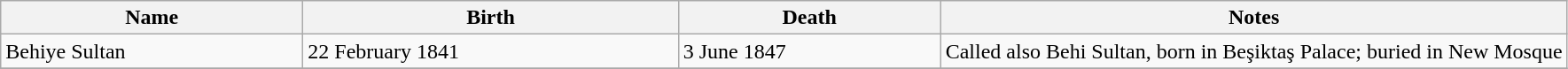<table class="wikitable">
<tr>
<th>Name</th>
<th>Birth</th>
<th>Death</th>
<th style="width:40%;">Notes</th>
</tr>
<tr>
<td>Behiye Sultan</td>
<td>22 February 1841</td>
<td>3 June 1847</td>
<td>Called also Behi Sultan, born in Beşiktaş Palace; buried in New Mosque</td>
</tr>
<tr>
</tr>
</table>
